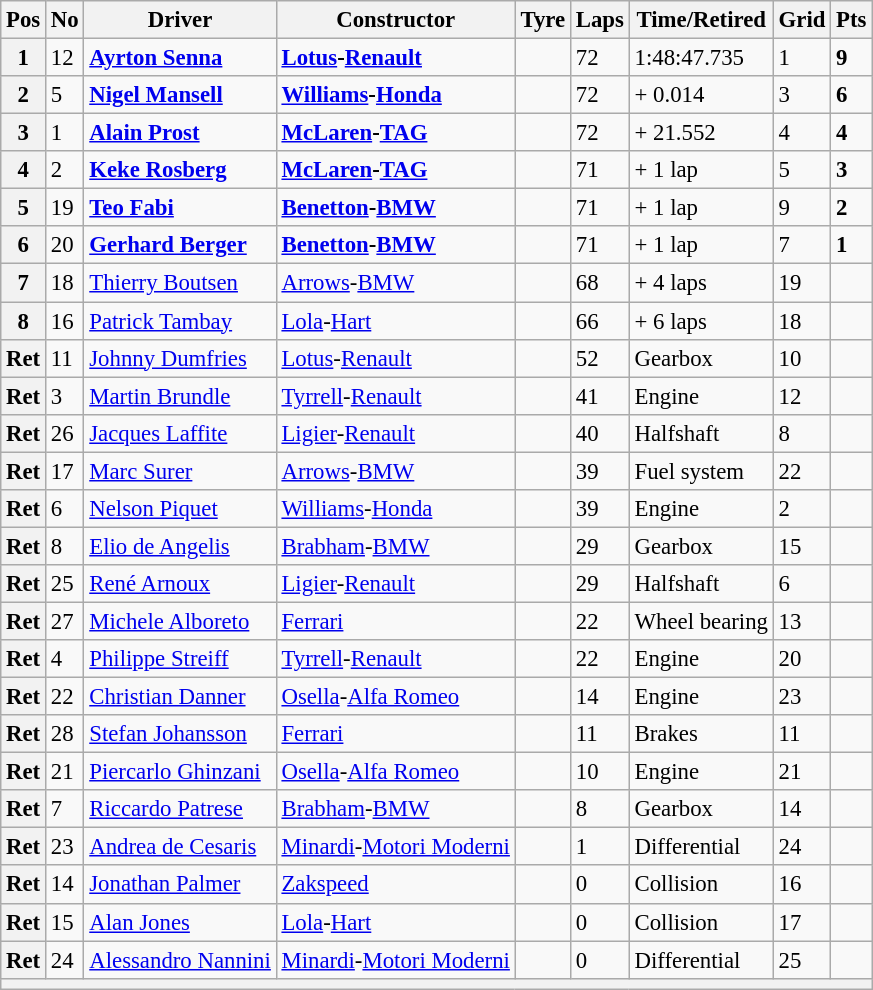<table class="wikitable" style="font-size: 95%;">
<tr>
<th>Pos</th>
<th>No</th>
<th>Driver</th>
<th>Constructor</th>
<th>Tyre</th>
<th>Laps</th>
<th>Time/Retired</th>
<th>Grid</th>
<th>Pts</th>
</tr>
<tr>
<th>1</th>
<td>12</td>
<td> <strong><a href='#'>Ayrton Senna</a></strong></td>
<td><strong><a href='#'>Lotus</a>-<a href='#'>Renault</a></strong></td>
<td></td>
<td>72</td>
<td>1:48:47.735</td>
<td>1</td>
<td><strong>9</strong></td>
</tr>
<tr>
<th>2</th>
<td>5</td>
<td> <strong><a href='#'>Nigel Mansell</a></strong></td>
<td><strong><a href='#'>Williams</a>-<a href='#'>Honda</a></strong></td>
<td></td>
<td>72</td>
<td>+ 0.014</td>
<td>3</td>
<td><strong>6</strong></td>
</tr>
<tr>
<th>3</th>
<td>1</td>
<td> <strong><a href='#'>Alain Prost</a></strong></td>
<td><strong><a href='#'>McLaren</a>-<a href='#'>TAG</a></strong></td>
<td></td>
<td>72</td>
<td>+ 21.552</td>
<td>4</td>
<td><strong>4</strong></td>
</tr>
<tr>
<th>4</th>
<td>2</td>
<td> <strong><a href='#'>Keke Rosberg</a></strong></td>
<td><strong><a href='#'>McLaren</a>-<a href='#'>TAG</a></strong></td>
<td></td>
<td>71</td>
<td>+ 1 lap</td>
<td>5</td>
<td><strong>3</strong></td>
</tr>
<tr>
<th>5</th>
<td>19</td>
<td> <strong><a href='#'>Teo Fabi</a></strong></td>
<td><strong><a href='#'>Benetton</a>-<a href='#'>BMW</a></strong></td>
<td></td>
<td>71</td>
<td>+ 1 lap</td>
<td>9</td>
<td><strong>2</strong></td>
</tr>
<tr>
<th>6</th>
<td>20</td>
<td> <strong><a href='#'>Gerhard Berger</a></strong></td>
<td><strong><a href='#'>Benetton</a>-<a href='#'>BMW</a></strong></td>
<td></td>
<td>71</td>
<td>+ 1 lap</td>
<td>7</td>
<td><strong>1</strong></td>
</tr>
<tr>
<th>7</th>
<td>18</td>
<td> <a href='#'>Thierry Boutsen</a></td>
<td><a href='#'>Arrows</a>-<a href='#'>BMW</a></td>
<td></td>
<td>68</td>
<td>+ 4 laps</td>
<td>19</td>
<td> </td>
</tr>
<tr>
<th>8</th>
<td>16</td>
<td> <a href='#'>Patrick Tambay</a></td>
<td><a href='#'>Lola</a>-<a href='#'>Hart</a></td>
<td></td>
<td>66</td>
<td>+ 6 laps</td>
<td>18</td>
<td> </td>
</tr>
<tr>
<th>Ret</th>
<td>11</td>
<td> <a href='#'>Johnny Dumfries</a></td>
<td><a href='#'>Lotus</a>-<a href='#'>Renault</a></td>
<td></td>
<td>52</td>
<td>Gearbox</td>
<td>10</td>
<td> </td>
</tr>
<tr>
<th>Ret</th>
<td>3</td>
<td> <a href='#'>Martin Brundle</a></td>
<td><a href='#'>Tyrrell</a>-<a href='#'>Renault</a></td>
<td></td>
<td>41</td>
<td>Engine</td>
<td>12</td>
<td> </td>
</tr>
<tr>
<th>Ret</th>
<td>26</td>
<td> <a href='#'>Jacques Laffite</a></td>
<td><a href='#'>Ligier</a>-<a href='#'>Renault</a></td>
<td></td>
<td>40</td>
<td>Halfshaft</td>
<td>8</td>
<td> </td>
</tr>
<tr>
<th>Ret</th>
<td>17</td>
<td> <a href='#'>Marc Surer</a></td>
<td><a href='#'>Arrows</a>-<a href='#'>BMW</a></td>
<td></td>
<td>39</td>
<td>Fuel system</td>
<td>22</td>
<td> </td>
</tr>
<tr>
<th>Ret</th>
<td>6</td>
<td> <a href='#'>Nelson Piquet</a></td>
<td><a href='#'>Williams</a>-<a href='#'>Honda</a></td>
<td></td>
<td>39</td>
<td>Engine</td>
<td>2</td>
<td> </td>
</tr>
<tr>
<th>Ret</th>
<td>8</td>
<td> <a href='#'>Elio de Angelis</a></td>
<td><a href='#'>Brabham</a>-<a href='#'>BMW</a></td>
<td></td>
<td>29</td>
<td>Gearbox</td>
<td>15</td>
<td> </td>
</tr>
<tr>
<th>Ret</th>
<td>25</td>
<td> <a href='#'>René Arnoux</a></td>
<td><a href='#'>Ligier</a>-<a href='#'>Renault</a></td>
<td></td>
<td>29</td>
<td>Halfshaft</td>
<td>6</td>
<td> </td>
</tr>
<tr>
<th>Ret</th>
<td>27</td>
<td> <a href='#'>Michele Alboreto</a></td>
<td><a href='#'>Ferrari</a></td>
<td></td>
<td>22</td>
<td>Wheel bearing</td>
<td>13</td>
<td> </td>
</tr>
<tr>
<th>Ret</th>
<td>4</td>
<td> <a href='#'>Philippe Streiff</a></td>
<td><a href='#'>Tyrrell</a>-<a href='#'>Renault</a></td>
<td></td>
<td>22</td>
<td>Engine</td>
<td>20</td>
<td> </td>
</tr>
<tr>
<th>Ret</th>
<td>22</td>
<td> <a href='#'>Christian Danner</a></td>
<td><a href='#'>Osella</a>-<a href='#'>Alfa Romeo</a></td>
<td></td>
<td>14</td>
<td>Engine</td>
<td>23</td>
<td> </td>
</tr>
<tr>
<th>Ret</th>
<td>28</td>
<td> <a href='#'>Stefan Johansson</a></td>
<td><a href='#'>Ferrari</a></td>
<td></td>
<td>11</td>
<td>Brakes</td>
<td>11</td>
<td> </td>
</tr>
<tr>
<th>Ret</th>
<td>21</td>
<td> <a href='#'>Piercarlo Ghinzani</a></td>
<td><a href='#'>Osella</a>-<a href='#'>Alfa Romeo</a></td>
<td></td>
<td>10</td>
<td>Engine</td>
<td>21</td>
<td> </td>
</tr>
<tr>
<th>Ret</th>
<td>7</td>
<td> <a href='#'>Riccardo Patrese</a></td>
<td><a href='#'>Brabham</a>-<a href='#'>BMW</a></td>
<td></td>
<td>8</td>
<td>Gearbox</td>
<td>14</td>
<td> </td>
</tr>
<tr>
<th>Ret</th>
<td>23</td>
<td> <a href='#'>Andrea de Cesaris</a></td>
<td><a href='#'>Minardi</a>-<a href='#'>Motori Moderni</a></td>
<td></td>
<td>1</td>
<td>Differential</td>
<td>24</td>
<td> </td>
</tr>
<tr>
<th>Ret</th>
<td>14</td>
<td> <a href='#'>Jonathan Palmer</a></td>
<td><a href='#'>Zakspeed</a></td>
<td></td>
<td>0</td>
<td>Collision</td>
<td>16</td>
<td> </td>
</tr>
<tr>
<th>Ret</th>
<td>15</td>
<td> <a href='#'>Alan Jones</a></td>
<td><a href='#'>Lola</a>-<a href='#'>Hart</a></td>
<td></td>
<td>0</td>
<td>Collision</td>
<td>17</td>
<td> </td>
</tr>
<tr>
<th>Ret</th>
<td>24</td>
<td> <a href='#'>Alessandro Nannini</a></td>
<td><a href='#'>Minardi</a>-<a href='#'>Motori Moderni</a></td>
<td></td>
<td>0</td>
<td>Differential</td>
<td>25</td>
<td> </td>
</tr>
<tr>
<th colspan="9"></th>
</tr>
</table>
